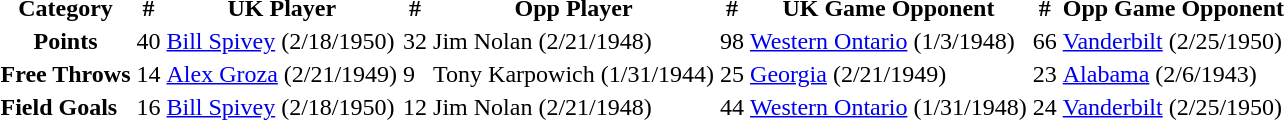<table>
<tr>
<th>Category</th>
<th>#</th>
<th>UK Player</th>
<th>#</th>
<th>Opp Player</th>
<th>#</th>
<th>UK Game Opponent</th>
<th>#</th>
<th>Opp Game Opponent</th>
</tr>
<tr>
<th><strong>Points</strong></th>
<td>40</td>
<td><a href='#'>Bill Spivey</a> (2/18/1950)</td>
<td>32</td>
<td>Jim Nolan (2/21/1948)</td>
<td>98</td>
<td><a href='#'>Western Ontario</a> (1/3/1948)</td>
<td>66</td>
<td><a href='#'>Vanderbilt</a> (2/25/1950)</td>
</tr>
<tr>
<th><strong>Free Throws</strong></th>
<td>14</td>
<td><a href='#'>Alex Groza</a> (2/21/1949)</td>
<td>9</td>
<td>Tony Karpowich (1/31/1944)</td>
<td>25</td>
<td><a href='#'>Georgia</a> (2/21/1949)</td>
<td>23</td>
<td><a href='#'>Alabama</a> (2/6/1943)</td>
</tr>
<tr>
<td><strong>Field Goals</strong></td>
<td>16</td>
<td><a href='#'>Bill Spivey</a> (2/18/1950)</td>
<td>12</td>
<td>Jim Nolan (2/21/1948)</td>
<td>44</td>
<td><a href='#'>Western Ontario</a> (1/31/1948)</td>
<td>24</td>
<td><a href='#'>Vanderbilt</a> (2/25/1950)</td>
</tr>
</table>
